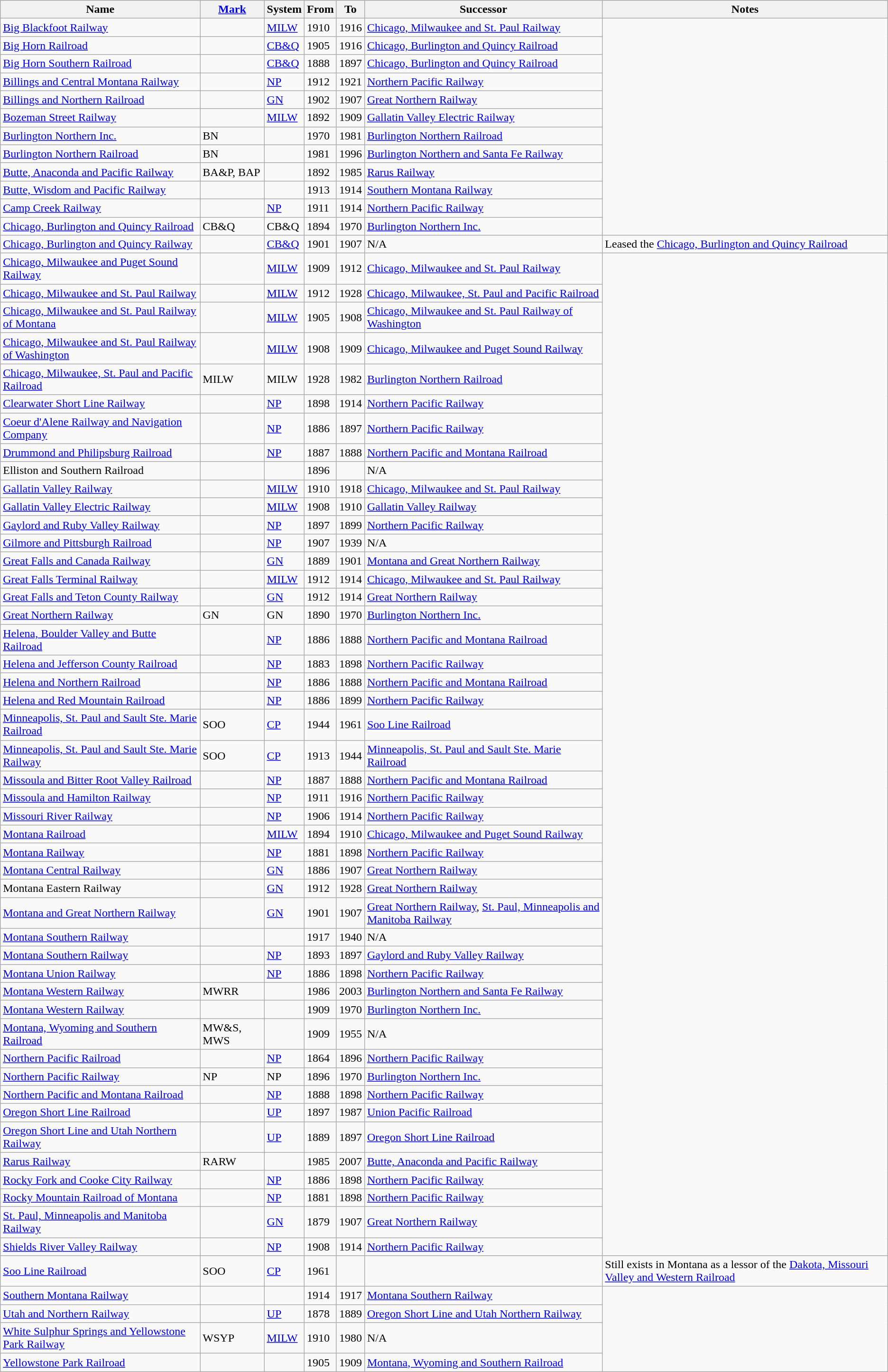<table class="wikitable sortable">
<tr>
<th>Name</th>
<th><a href='#'>Mark</a></th>
<th>System</th>
<th>From</th>
<th>To</th>
<th>Successor</th>
<th>Notes</th>
</tr>
<tr>
<td><a href='#'>Big Blackfoot Railway</a></td>
<td></td>
<td><a href='#'>MILW</a></td>
<td>1910</td>
<td>1916</td>
<td><a href='#'>Chicago, Milwaukee and St. Paul Railway</a></td>
</tr>
<tr>
<td><a href='#'>Big Horn Railroad</a></td>
<td></td>
<td><a href='#'>CB&Q</a></td>
<td>1905</td>
<td>1916</td>
<td><a href='#'>Chicago, Burlington and Quincy Railroad</a></td>
</tr>
<tr>
<td><a href='#'>Big Horn Southern Railroad</a></td>
<td></td>
<td><a href='#'>CB&Q</a></td>
<td>1888</td>
<td>1897</td>
<td><a href='#'>Chicago, Burlington and Quincy Railroad</a></td>
</tr>
<tr>
<td><a href='#'>Billings and Central Montana Railway</a></td>
<td></td>
<td><a href='#'>NP</a></td>
<td>1912</td>
<td>1921</td>
<td><a href='#'>Northern Pacific Railway</a></td>
</tr>
<tr>
<td><a href='#'>Billings and Northern Railroad</a></td>
<td></td>
<td><a href='#'>GN</a></td>
<td>1902</td>
<td>1907</td>
<td><a href='#'>Great Northern Railway</a></td>
</tr>
<tr>
<td><a href='#'>Bozeman Street Railway</a></td>
<td></td>
<td><a href='#'>MILW</a></td>
<td>1892</td>
<td>1909</td>
<td><a href='#'>Gallatin Valley Electric Railway</a></td>
</tr>
<tr>
<td><a href='#'>Burlington Northern Inc.</a></td>
<td>BN</td>
<td></td>
<td>1970</td>
<td>1981</td>
<td><a href='#'>Burlington Northern Railroad</a></td>
</tr>
<tr>
<td><a href='#'>Burlington Northern Railroad</a></td>
<td>BN</td>
<td></td>
<td>1981</td>
<td>1996</td>
<td><a href='#'>Burlington Northern and Santa Fe Railway</a></td>
</tr>
<tr>
<td><a href='#'>Butte, Anaconda and Pacific Railway</a></td>
<td>BA&P, BAP</td>
<td></td>
<td>1892</td>
<td>1985</td>
<td><a href='#'>Rarus Railway</a></td>
</tr>
<tr>
<td><a href='#'>Butte, Wisdom and Pacific Railway</a></td>
<td></td>
<td></td>
<td>1913</td>
<td>1914</td>
<td><a href='#'>Southern Montana Railway</a></td>
</tr>
<tr>
<td><a href='#'>Camp Creek Railway</a></td>
<td></td>
<td><a href='#'>NP</a></td>
<td>1911</td>
<td>1914</td>
<td><a href='#'>Northern Pacific Railway</a></td>
</tr>
<tr>
<td><a href='#'>Chicago, Burlington and Quincy Railroad</a></td>
<td>CB&Q</td>
<td>CB&Q</td>
<td>1894</td>
<td>1970</td>
<td><a href='#'>Burlington Northern Inc.</a></td>
</tr>
<tr>
<td><a href='#'>Chicago, Burlington and Quincy Railway</a></td>
<td></td>
<td><a href='#'>CB&Q</a></td>
<td>1901</td>
<td>1907</td>
<td>N/A</td>
<td>Leased the <a href='#'>Chicago, Burlington and Quincy Railroad</a></td>
</tr>
<tr>
<td><a href='#'>Chicago, Milwaukee and Puget Sound Railway</a></td>
<td></td>
<td><a href='#'>MILW</a></td>
<td>1909</td>
<td>1912</td>
<td><a href='#'>Chicago, Milwaukee and St. Paul Railway</a></td>
</tr>
<tr>
<td><a href='#'>Chicago, Milwaukee and St. Paul Railway</a></td>
<td></td>
<td><a href='#'>MILW</a></td>
<td>1912</td>
<td>1928</td>
<td><a href='#'>Chicago, Milwaukee, St. Paul and Pacific Railroad</a></td>
</tr>
<tr>
<td><a href='#'>Chicago, Milwaukee and St. Paul Railway of Montana</a></td>
<td></td>
<td><a href='#'>MILW</a></td>
<td>1905</td>
<td>1908</td>
<td><a href='#'>Chicago, Milwaukee and St. Paul Railway of Washington</a></td>
</tr>
<tr>
<td><a href='#'>Chicago, Milwaukee and St. Paul Railway of Washington</a></td>
<td></td>
<td><a href='#'>MILW</a></td>
<td>1908</td>
<td>1909</td>
<td><a href='#'>Chicago, Milwaukee and Puget Sound Railway</a></td>
</tr>
<tr>
<td><a href='#'>Chicago, Milwaukee, St. Paul and Pacific Railroad</a></td>
<td>MILW</td>
<td>MILW</td>
<td>1928</td>
<td>1982</td>
<td><a href='#'>Burlington Northern Railroad</a></td>
</tr>
<tr>
<td><a href='#'>Clearwater Short Line Railway</a></td>
<td></td>
<td><a href='#'>NP</a></td>
<td>1898</td>
<td>1914</td>
<td><a href='#'>Northern Pacific Railway</a></td>
</tr>
<tr>
<td><a href='#'>Coeur d'Alene Railway and Navigation Company</a></td>
<td></td>
<td><a href='#'>NP</a></td>
<td>1886</td>
<td>1897</td>
<td><a href='#'>Northern Pacific Railway</a></td>
</tr>
<tr>
<td><a href='#'>Drummond and Philipsburg Railroad</a></td>
<td></td>
<td><a href='#'>NP</a></td>
<td>1887</td>
<td>1888</td>
<td><a href='#'>Northern Pacific and Montana Railroad</a></td>
</tr>
<tr>
<td>Elliston and Southern Railroad</td>
<td></td>
<td></td>
<td>1896</td>
<td></td>
<td>N/A</td>
</tr>
<tr>
<td><a href='#'>Gallatin Valley Railway</a></td>
<td></td>
<td><a href='#'>MILW</a></td>
<td>1910</td>
<td>1918</td>
<td><a href='#'>Chicago, Milwaukee and St. Paul Railway</a></td>
</tr>
<tr>
<td><a href='#'>Gallatin Valley Electric Railway</a></td>
<td></td>
<td><a href='#'>MILW</a></td>
<td>1908</td>
<td>1910</td>
<td><a href='#'>Gallatin Valley Railway</a></td>
</tr>
<tr>
<td><a href='#'>Gaylord and Ruby Valley Railway</a></td>
<td></td>
<td><a href='#'>NP</a></td>
<td>1897</td>
<td>1899</td>
<td><a href='#'>Northern Pacific Railway</a></td>
</tr>
<tr>
<td><a href='#'>Gilmore and Pittsburgh Railroad</a></td>
<td></td>
<td><a href='#'>NP</a></td>
<td>1907</td>
<td>1939</td>
<td>N/A</td>
</tr>
<tr>
<td><a href='#'>Great Falls and Canada Railway</a></td>
<td></td>
<td><a href='#'>GN</a></td>
<td>1889</td>
<td>1901</td>
<td><a href='#'>Montana and Great Northern Railway</a></td>
</tr>
<tr>
<td><a href='#'>Great Falls Terminal Railway</a></td>
<td></td>
<td><a href='#'>MILW</a></td>
<td>1912</td>
<td>1914</td>
<td><a href='#'>Chicago, Milwaukee and St. Paul Railway</a></td>
</tr>
<tr>
<td><a href='#'>Great Falls and Teton County Railway</a></td>
<td></td>
<td><a href='#'>GN</a></td>
<td>1912</td>
<td>1914</td>
<td><a href='#'>Great Northern Railway</a></td>
</tr>
<tr>
<td><a href='#'>Great Northern Railway</a></td>
<td>GN</td>
<td>GN</td>
<td>1890</td>
<td>1970</td>
<td><a href='#'>Burlington Northern Inc.</a></td>
</tr>
<tr>
<td><a href='#'>Helena, Boulder Valley and Butte Railroad</a></td>
<td></td>
<td><a href='#'>NP</a></td>
<td>1886</td>
<td>1888</td>
<td><a href='#'>Northern Pacific and Montana Railroad</a></td>
</tr>
<tr>
<td><a href='#'>Helena and Jefferson County Railroad</a></td>
<td></td>
<td><a href='#'>NP</a></td>
<td>1883</td>
<td>1898</td>
<td><a href='#'>Northern Pacific Railway</a></td>
</tr>
<tr>
<td><a href='#'>Helena and Northern Railroad</a></td>
<td></td>
<td><a href='#'>NP</a></td>
<td>1886</td>
<td>1888</td>
<td><a href='#'>Northern Pacific and Montana Railroad</a></td>
</tr>
<tr>
<td><a href='#'>Helena and Red Mountain Railroad</a></td>
<td></td>
<td><a href='#'>NP</a></td>
<td>1886</td>
<td>1899</td>
<td><a href='#'>Northern Pacific Railway</a></td>
</tr>
<tr>
<td><a href='#'>Minneapolis, St. Paul and Sault Ste. Marie Railroad</a></td>
<td>SOO</td>
<td><a href='#'>CP</a></td>
<td>1944</td>
<td>1961</td>
<td><a href='#'>Soo Line Railroad</a></td>
</tr>
<tr>
<td><a href='#'>Minneapolis, St. Paul and Sault Ste. Marie Railway</a></td>
<td>SOO</td>
<td><a href='#'>CP</a></td>
<td>1913</td>
<td>1944</td>
<td><a href='#'>Minneapolis, St. Paul and Sault Ste. Marie Railroad</a></td>
</tr>
<tr>
<td><a href='#'>Missoula and Bitter Root Valley Railroad</a></td>
<td></td>
<td><a href='#'>NP</a></td>
<td>1887</td>
<td>1888</td>
<td><a href='#'>Northern Pacific and Montana Railroad</a></td>
</tr>
<tr>
<td><a href='#'>Missoula and Hamilton Railway</a></td>
<td></td>
<td><a href='#'>NP</a></td>
<td>1911</td>
<td>1916</td>
<td><a href='#'>Northern Pacific Railway</a></td>
</tr>
<tr>
<td><a href='#'>Missouri River Railway</a></td>
<td></td>
<td><a href='#'>NP</a></td>
<td>1906</td>
<td>1914</td>
<td><a href='#'>Northern Pacific Railway</a></td>
</tr>
<tr>
<td><a href='#'>Montana Railroad</a></td>
<td></td>
<td><a href='#'>MILW</a></td>
<td>1894</td>
<td>1910</td>
<td><a href='#'>Chicago, Milwaukee and Puget Sound Railway</a></td>
</tr>
<tr>
<td><a href='#'>Montana Railway</a></td>
<td></td>
<td><a href='#'>NP</a></td>
<td>1881</td>
<td>1898</td>
<td><a href='#'>Northern Pacific Railway</a></td>
</tr>
<tr>
<td><a href='#'>Montana Central Railway</a></td>
<td></td>
<td><a href='#'>GN</a></td>
<td>1886</td>
<td>1907</td>
<td><a href='#'>Great Northern Railway</a></td>
</tr>
<tr>
<td>Montana Eastern Railway</td>
<td></td>
<td><a href='#'>GN</a></td>
<td>1912</td>
<td>1928</td>
<td><a href='#'>Great Northern Railway</a></td>
</tr>
<tr>
<td><a href='#'>Montana and Great Northern Railway</a></td>
<td></td>
<td><a href='#'>GN</a></td>
<td>1901</td>
<td>1907</td>
<td><a href='#'>Great Northern Railway</a>, <a href='#'>St. Paul, Minneapolis and Manitoba Railway</a></td>
</tr>
<tr>
<td><a href='#'>Montana Southern Railway</a></td>
<td></td>
<td></td>
<td>1917</td>
<td>1940</td>
<td>N/A</td>
</tr>
<tr>
<td><a href='#'>Montana Southern Railway</a></td>
<td></td>
<td><a href='#'>NP</a></td>
<td>1893</td>
<td>1897</td>
<td><a href='#'>Gaylord and Ruby Valley Railway</a></td>
</tr>
<tr>
<td><a href='#'>Montana Union Railway</a></td>
<td></td>
<td><a href='#'>NP</a></td>
<td>1886</td>
<td>1898</td>
<td><a href='#'>Northern Pacific Railway</a></td>
</tr>
<tr>
<td><a href='#'>Montana Western Railway</a></td>
<td>MWRR</td>
<td></td>
<td>1986</td>
<td>2003</td>
<td><a href='#'>Burlington Northern and Santa Fe Railway</a></td>
</tr>
<tr>
<td><a href='#'>Montana Western Railway</a></td>
<td></td>
<td></td>
<td>1909</td>
<td>1970</td>
<td><a href='#'>Burlington Northern Inc.</a></td>
</tr>
<tr>
<td><a href='#'>Montana, Wyoming and Southern Railroad</a></td>
<td>MW&S, MWS</td>
<td></td>
<td>1909</td>
<td>1955</td>
<td>N/A</td>
</tr>
<tr>
<td><a href='#'>Northern Pacific Railroad</a></td>
<td></td>
<td><a href='#'>NP</a></td>
<td>1864</td>
<td>1896</td>
<td><a href='#'>Northern Pacific Railway</a></td>
</tr>
<tr>
<td><a href='#'>Northern Pacific Railway</a></td>
<td>NP</td>
<td>NP</td>
<td>1896</td>
<td>1970</td>
<td><a href='#'>Burlington Northern Inc.</a></td>
</tr>
<tr>
<td><a href='#'>Northern Pacific and Montana Railroad</a></td>
<td></td>
<td><a href='#'>NP</a></td>
<td>1888</td>
<td>1898</td>
<td><a href='#'>Northern Pacific Railway</a></td>
</tr>
<tr>
<td><a href='#'>Oregon Short Line Railroad</a></td>
<td></td>
<td><a href='#'>UP</a></td>
<td>1897</td>
<td>1987</td>
<td><a href='#'>Union Pacific Railroad</a></td>
</tr>
<tr>
<td><a href='#'>Oregon Short Line and Utah Northern Railway</a></td>
<td></td>
<td><a href='#'>UP</a></td>
<td>1889</td>
<td>1897</td>
<td><a href='#'>Oregon Short Line Railroad</a></td>
</tr>
<tr>
<td><a href='#'>Rarus Railway</a></td>
<td>RARW</td>
<td></td>
<td>1985</td>
<td>2007</td>
<td><a href='#'>Butte, Anaconda and Pacific Railway</a></td>
</tr>
<tr>
<td><a href='#'>Rocky Fork and Cooke City Railway</a></td>
<td></td>
<td><a href='#'>NP</a></td>
<td>1886</td>
<td>1898</td>
<td><a href='#'>Northern Pacific Railway</a></td>
</tr>
<tr>
<td><a href='#'>Rocky Mountain Railroad of Montana</a></td>
<td></td>
<td><a href='#'>NP</a></td>
<td>1881</td>
<td>1898</td>
<td><a href='#'>Northern Pacific Railway</a></td>
</tr>
<tr>
<td><a href='#'>St. Paul, Minneapolis and Manitoba Railway</a></td>
<td></td>
<td><a href='#'>GN</a></td>
<td>1879</td>
<td>1907</td>
<td><a href='#'>Great Northern Railway</a></td>
</tr>
<tr>
<td><a href='#'>Shields River Valley Railway</a></td>
<td></td>
<td><a href='#'>NP</a></td>
<td>1908</td>
<td>1914</td>
<td><a href='#'>Northern Pacific Railway</a></td>
</tr>
<tr>
<td><a href='#'>Soo Line Railroad</a></td>
<td>SOO</td>
<td><a href='#'>CP</a></td>
<td>1961</td>
<td></td>
<td></td>
<td>Still exists in Montana as a lessor of the <a href='#'>Dakota, Missouri Valley and Western Railroad</a></td>
</tr>
<tr>
<td><a href='#'>Southern Montana Railway</a></td>
<td></td>
<td></td>
<td>1914</td>
<td>1917</td>
<td><a href='#'>Montana Southern Railway</a></td>
</tr>
<tr>
<td><a href='#'>Utah and Northern Railway</a></td>
<td></td>
<td><a href='#'>UP</a></td>
<td>1878</td>
<td>1889</td>
<td><a href='#'>Oregon Short Line and Utah Northern Railway</a></td>
</tr>
<tr>
<td><a href='#'>White Sulphur Springs and Yellowstone Park Railway</a></td>
<td>WSYP</td>
<td><a href='#'>MILW</a></td>
<td>1910</td>
<td>1980</td>
<td>N/A</td>
</tr>
<tr>
<td><a href='#'>Yellowstone Park Railroad</a></td>
<td></td>
<td></td>
<td>1905</td>
<td>1909</td>
<td><a href='#'>Montana, Wyoming and Southern Railroad</a></td>
</tr>
</table>
